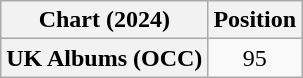<table class="wikitable plainrowheaders" style="text-align:center">
<tr>
<th scope="col">Chart (2024)</th>
<th scope="col">Position</th>
</tr>
<tr>
<th scope="row">UK Albums (OCC)</th>
<td>95</td>
</tr>
</table>
